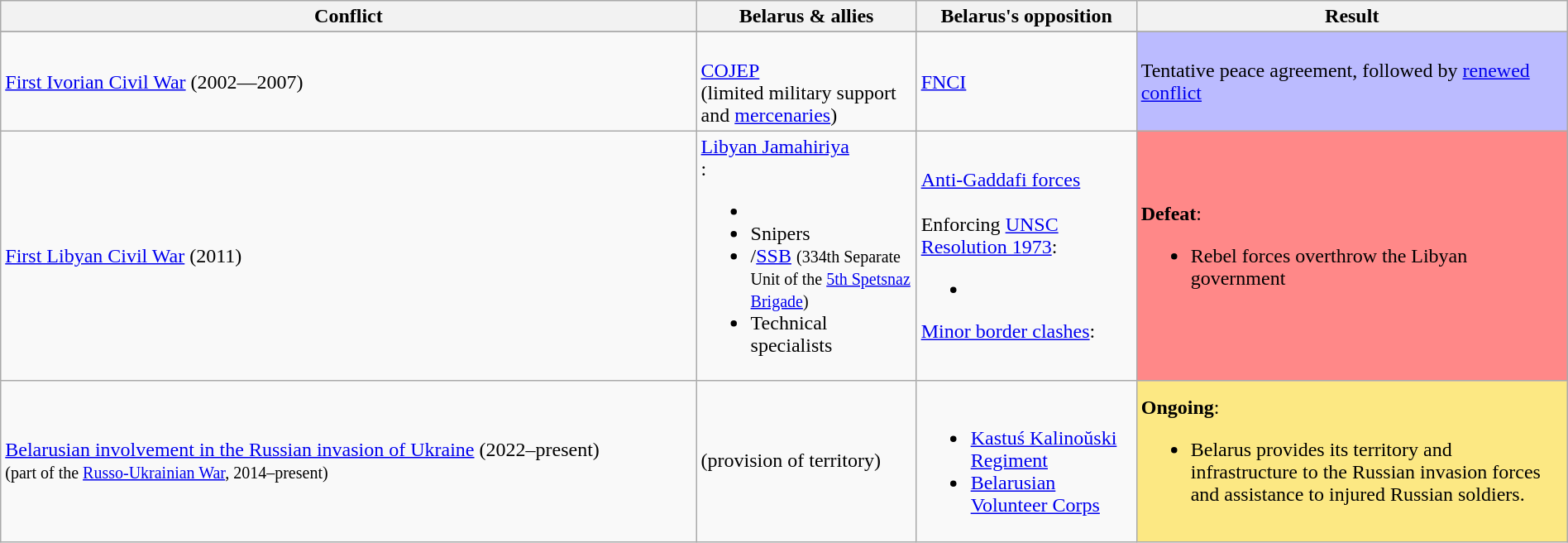<table class="wikitable sortable" width="100%">
<tr>
<th rowspan="1">Conflict</th>
<th rowspan="1" width=170px>Belarus & allies</th>
<th rowspan="1" width=170px>Belarus's opposition</th>
<th rowspan="1" width=340px>Result</th>
</tr>
<tr>
</tr>
<tr>
<td><a href='#'>First Ivorian Civil War</a> (2002—2007)</td>
<td><br> <a href='#'>COJEP</a><br> (limited military support and <a href='#'>mercenaries</a>)</td>
<td> <a href='#'>FNCI</a></td>
<td style="background:#BBF">Tentative peace agreement, followed by <a href='#'>renewed conflict</a></td>
</tr>
<tr>
<td><a href='#'>First Libyan Civil War</a> (2011)</td>
<td> <a href='#'>Libyan Jamahiriya</a> <br>:<br><ul><li></li><li>Snipers</li><li>/<a href='#'>SSB</a> <small>(334th Separate Unit of the <a href='#'>5th Spetsnaz Brigade</a>)</small></li><li>Technical specialists</li></ul></td>
<td> <a href='#'>Anti-Gaddafi forces</a> <br><br>Enforcing <a href='#'>UNSC Resolution 1973</a>:<ul><li></li></ul>
<a href='#'>Minor border clashes</a>:<br></td>
<td style="background:#F88"><strong>Defeat</strong>:<br><ul><li>Rebel forces overthrow the Libyan government</li></ul></td>
</tr>
<tr>
<td><a href='#'>Belarusian involvement in the Russian invasion of Ukraine</a> (2022–present)<br><small>(part of the <a href='#'>Russo-Ukrainian War</a>, 2014–present)</small></td>
<td><br> (provision of territory)<br><br></td>
<td><br><ul><li> <a href='#'>Kastuś Kalinoŭski Regiment</a></li><li> <a href='#'>Belarusian Volunteer Corps</a></li></ul></td>
<td style="background:#FCE883"><strong>Ongoing</strong>:<br><ul><li>Belarus provides its territory and infrastructure to the Russian invasion forces and assistance to injured Russian soldiers.</li></ul></td>
</tr>
</table>
